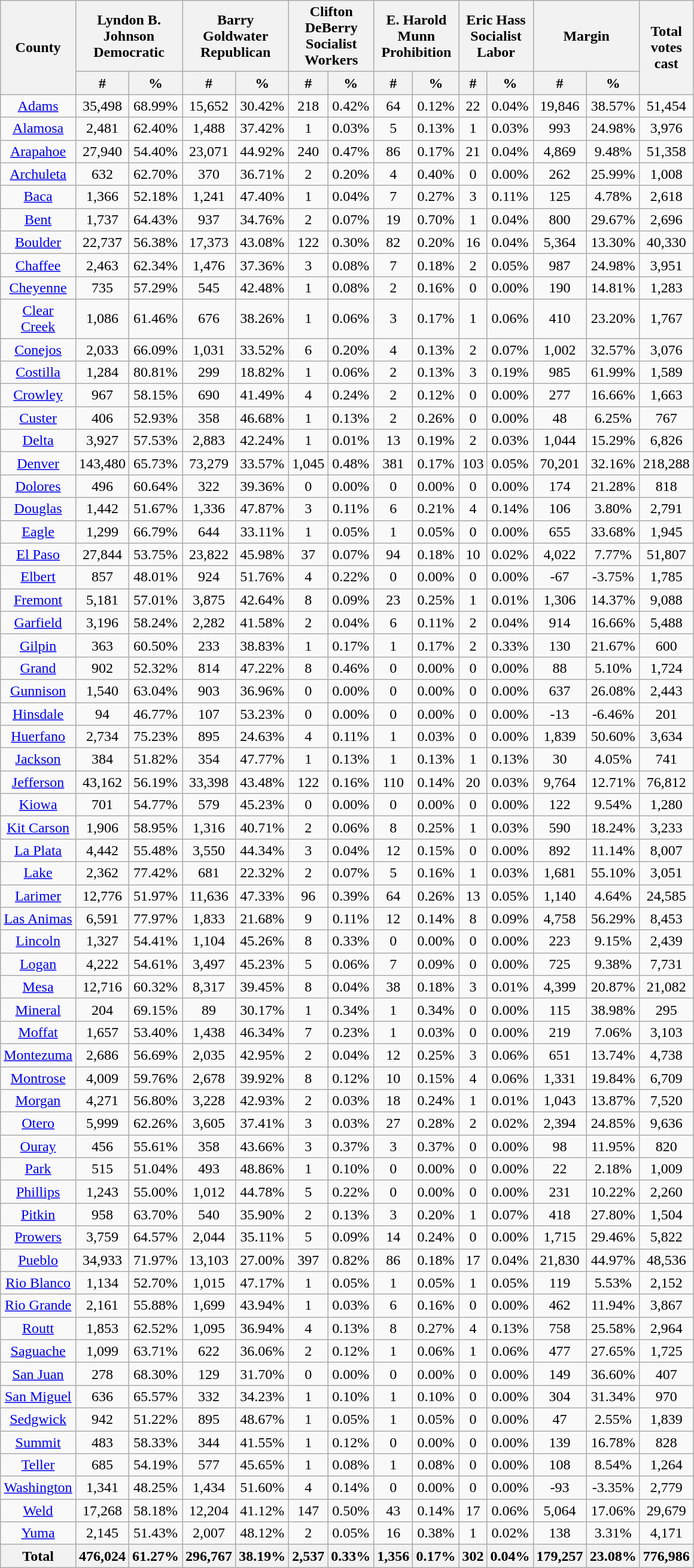<table width="60%"  class="wikitable sortable" style="text-align:center">
<tr>
<th style="text-align:center;" rowspan="2">County</th>
<th style="text-align:center;" colspan="2">Lyndon B. Johnson<br>Democratic</th>
<th style="text-align:center;" colspan="2">Barry Goldwater<br>Republican</th>
<th style="text-align:center;" colspan="2">Clifton DeBerry<br>Socialist Workers</th>
<th style="text-align:center;" colspan="2">E. Harold Munn<br>Prohibition</th>
<th style="text-align:center;" colspan="2">Eric Hass<br>Socialist Labor</th>
<th style="text-align:center;" colspan="2">Margin</th>
<th style="text-align:center;" rowspan="2">Total votes cast</th>
</tr>
<tr>
<th style="text-align:center;" data-sort-type="number">#</th>
<th style="text-align:center;" data-sort-type="number">%</th>
<th style="text-align:center;" data-sort-type="number">#</th>
<th style="text-align:center;" data-sort-type="number">%</th>
<th style="text-align:center;" data-sort-type="number">#</th>
<th style="text-align:center;" data-sort-type="number">%</th>
<th style="text-align:center;" data-sort-type="number">#</th>
<th style="text-align:center;" data-sort-type="number">%</th>
<th style="text-align:center;" data-sort-type="number">#</th>
<th style="text-align:center;" data-sort-type="number">%</th>
<th style="text-align:center;" data-sort-type="number">#</th>
<th style="text-align:center;" data-sort-type="number">%</th>
</tr>
<tr style="text-align:center;">
<td><a href='#'>Adams</a></td>
<td>35,498</td>
<td>68.99%</td>
<td>15,652</td>
<td>30.42%</td>
<td>218</td>
<td>0.42%</td>
<td>64</td>
<td>0.12%</td>
<td>22</td>
<td>0.04%</td>
<td>19,846</td>
<td>38.57%</td>
<td>51,454</td>
</tr>
<tr style="text-align:center;">
<td><a href='#'>Alamosa</a></td>
<td>2,481</td>
<td>62.40%</td>
<td>1,488</td>
<td>37.42%</td>
<td>1</td>
<td>0.03%</td>
<td>5</td>
<td>0.13%</td>
<td>1</td>
<td>0.03%</td>
<td>993</td>
<td>24.98%</td>
<td>3,976</td>
</tr>
<tr style="text-align:center;">
<td><a href='#'>Arapahoe</a></td>
<td>27,940</td>
<td>54.40%</td>
<td>23,071</td>
<td>44.92%</td>
<td>240</td>
<td>0.47%</td>
<td>86</td>
<td>0.17%</td>
<td>21</td>
<td>0.04%</td>
<td>4,869</td>
<td>9.48%</td>
<td>51,358</td>
</tr>
<tr style="text-align:center;">
<td><a href='#'>Archuleta</a></td>
<td>632</td>
<td>62.70%</td>
<td>370</td>
<td>36.71%</td>
<td>2</td>
<td>0.20%</td>
<td>4</td>
<td>0.40%</td>
<td>0</td>
<td>0.00%</td>
<td>262</td>
<td>25.99%</td>
<td>1,008</td>
</tr>
<tr style="text-align:center;">
<td><a href='#'>Baca</a></td>
<td>1,366</td>
<td>52.18%</td>
<td>1,241</td>
<td>47.40%</td>
<td>1</td>
<td>0.04%</td>
<td>7</td>
<td>0.27%</td>
<td>3</td>
<td>0.11%</td>
<td>125</td>
<td>4.78%</td>
<td>2,618</td>
</tr>
<tr style="text-align:center;">
<td><a href='#'>Bent</a></td>
<td>1,737</td>
<td>64.43%</td>
<td>937</td>
<td>34.76%</td>
<td>2</td>
<td>0.07%</td>
<td>19</td>
<td>0.70%</td>
<td>1</td>
<td>0.04%</td>
<td>800</td>
<td>29.67%</td>
<td>2,696</td>
</tr>
<tr style="text-align:center;">
<td><a href='#'>Boulder</a></td>
<td>22,737</td>
<td>56.38%</td>
<td>17,373</td>
<td>43.08%</td>
<td>122</td>
<td>0.30%</td>
<td>82</td>
<td>0.20%</td>
<td>16</td>
<td>0.04%</td>
<td>5,364</td>
<td>13.30%</td>
<td>40,330</td>
</tr>
<tr style="text-align:center;">
<td><a href='#'>Chaffee</a></td>
<td>2,463</td>
<td>62.34%</td>
<td>1,476</td>
<td>37.36%</td>
<td>3</td>
<td>0.08%</td>
<td>7</td>
<td>0.18%</td>
<td>2</td>
<td>0.05%</td>
<td>987</td>
<td>24.98%</td>
<td>3,951</td>
</tr>
<tr style="text-align:center;">
<td><a href='#'>Cheyenne</a></td>
<td>735</td>
<td>57.29%</td>
<td>545</td>
<td>42.48%</td>
<td>1</td>
<td>0.08%</td>
<td>2</td>
<td>0.16%</td>
<td>0</td>
<td>0.00%</td>
<td>190</td>
<td>14.81%</td>
<td>1,283</td>
</tr>
<tr style="text-align:center;">
<td><a href='#'>Clear Creek</a></td>
<td>1,086</td>
<td>61.46%</td>
<td>676</td>
<td>38.26%</td>
<td>1</td>
<td>0.06%</td>
<td>3</td>
<td>0.17%</td>
<td>1</td>
<td>0.06%</td>
<td>410</td>
<td>23.20%</td>
<td>1,767</td>
</tr>
<tr style="text-align:center;">
<td><a href='#'>Conejos</a></td>
<td>2,033</td>
<td>66.09%</td>
<td>1,031</td>
<td>33.52%</td>
<td>6</td>
<td>0.20%</td>
<td>4</td>
<td>0.13%</td>
<td>2</td>
<td>0.07%</td>
<td>1,002</td>
<td>32.57%</td>
<td>3,076</td>
</tr>
<tr style="text-align:center;">
<td><a href='#'>Costilla</a></td>
<td>1,284</td>
<td>80.81%</td>
<td>299</td>
<td>18.82%</td>
<td>1</td>
<td>0.06%</td>
<td>2</td>
<td>0.13%</td>
<td>3</td>
<td>0.19%</td>
<td>985</td>
<td>61.99%</td>
<td>1,589</td>
</tr>
<tr style="text-align:center;">
<td><a href='#'>Crowley</a></td>
<td>967</td>
<td>58.15%</td>
<td>690</td>
<td>41.49%</td>
<td>4</td>
<td>0.24%</td>
<td>2</td>
<td>0.12%</td>
<td>0</td>
<td>0.00%</td>
<td>277</td>
<td>16.66%</td>
<td>1,663</td>
</tr>
<tr style="text-align:center;">
<td><a href='#'>Custer</a></td>
<td>406</td>
<td>52.93%</td>
<td>358</td>
<td>46.68%</td>
<td>1</td>
<td>0.13%</td>
<td>2</td>
<td>0.26%</td>
<td>0</td>
<td>0.00%</td>
<td>48</td>
<td>6.25%</td>
<td>767</td>
</tr>
<tr style="text-align:center;">
<td><a href='#'>Delta</a></td>
<td>3,927</td>
<td>57.53%</td>
<td>2,883</td>
<td>42.24%</td>
<td>1</td>
<td>0.01%</td>
<td>13</td>
<td>0.19%</td>
<td>2</td>
<td>0.03%</td>
<td>1,044</td>
<td>15.29%</td>
<td>6,826</td>
</tr>
<tr style="text-align:center;">
<td><a href='#'>Denver</a></td>
<td>143,480</td>
<td>65.73%</td>
<td>73,279</td>
<td>33.57%</td>
<td>1,045</td>
<td>0.48%</td>
<td>381</td>
<td>0.17%</td>
<td>103</td>
<td>0.05%</td>
<td>70,201</td>
<td>32.16%</td>
<td>218,288</td>
</tr>
<tr style="text-align:center;">
<td><a href='#'>Dolores</a></td>
<td>496</td>
<td>60.64%</td>
<td>322</td>
<td>39.36%</td>
<td>0</td>
<td>0.00%</td>
<td>0</td>
<td>0.00%</td>
<td>0</td>
<td>0.00%</td>
<td>174</td>
<td>21.28%</td>
<td>818</td>
</tr>
<tr style="text-align:center;">
<td><a href='#'>Douglas</a></td>
<td>1,442</td>
<td>51.67%</td>
<td>1,336</td>
<td>47.87%</td>
<td>3</td>
<td>0.11%</td>
<td>6</td>
<td>0.21%</td>
<td>4</td>
<td>0.14%</td>
<td>106</td>
<td>3.80%</td>
<td>2,791</td>
</tr>
<tr style="text-align:center;">
<td><a href='#'>Eagle</a></td>
<td>1,299</td>
<td>66.79%</td>
<td>644</td>
<td>33.11%</td>
<td>1</td>
<td>0.05%</td>
<td>1</td>
<td>0.05%</td>
<td>0</td>
<td>0.00%</td>
<td>655</td>
<td>33.68%</td>
<td>1,945</td>
</tr>
<tr style="text-align:center;">
<td><a href='#'>El Paso</a></td>
<td>27,844</td>
<td>53.75%</td>
<td>23,822</td>
<td>45.98%</td>
<td>37</td>
<td>0.07%</td>
<td>94</td>
<td>0.18%</td>
<td>10</td>
<td>0.02%</td>
<td>4,022</td>
<td>7.77%</td>
<td>51,807</td>
</tr>
<tr style="text-align:center;">
<td><a href='#'>Elbert</a></td>
<td>857</td>
<td>48.01%</td>
<td>924</td>
<td>51.76%</td>
<td>4</td>
<td>0.22%</td>
<td>0</td>
<td>0.00%</td>
<td>0</td>
<td>0.00%</td>
<td>-67</td>
<td>-3.75%</td>
<td>1,785</td>
</tr>
<tr style="text-align:center;">
<td><a href='#'>Fremont</a></td>
<td>5,181</td>
<td>57.01%</td>
<td>3,875</td>
<td>42.64%</td>
<td>8</td>
<td>0.09%</td>
<td>23</td>
<td>0.25%</td>
<td>1</td>
<td>0.01%</td>
<td>1,306</td>
<td>14.37%</td>
<td>9,088</td>
</tr>
<tr style="text-align:center;">
<td><a href='#'>Garfield</a></td>
<td>3,196</td>
<td>58.24%</td>
<td>2,282</td>
<td>41.58%</td>
<td>2</td>
<td>0.04%</td>
<td>6</td>
<td>0.11%</td>
<td>2</td>
<td>0.04%</td>
<td>914</td>
<td>16.66%</td>
<td>5,488</td>
</tr>
<tr style="text-align:center;">
<td><a href='#'>Gilpin</a></td>
<td>363</td>
<td>60.50%</td>
<td>233</td>
<td>38.83%</td>
<td>1</td>
<td>0.17%</td>
<td>1</td>
<td>0.17%</td>
<td>2</td>
<td>0.33%</td>
<td>130</td>
<td>21.67%</td>
<td>600</td>
</tr>
<tr style="text-align:center;">
<td><a href='#'>Grand</a></td>
<td>902</td>
<td>52.32%</td>
<td>814</td>
<td>47.22%</td>
<td>8</td>
<td>0.46%</td>
<td>0</td>
<td>0.00%</td>
<td>0</td>
<td>0.00%</td>
<td>88</td>
<td>5.10%</td>
<td>1,724</td>
</tr>
<tr style="text-align:center;">
<td><a href='#'>Gunnison</a></td>
<td>1,540</td>
<td>63.04%</td>
<td>903</td>
<td>36.96%</td>
<td>0</td>
<td>0.00%</td>
<td>0</td>
<td>0.00%</td>
<td>0</td>
<td>0.00%</td>
<td>637</td>
<td>26.08%</td>
<td>2,443</td>
</tr>
<tr style="text-align:center;">
<td><a href='#'>Hinsdale</a></td>
<td>94</td>
<td>46.77%</td>
<td>107</td>
<td>53.23%</td>
<td>0</td>
<td>0.00%</td>
<td>0</td>
<td>0.00%</td>
<td>0</td>
<td>0.00%</td>
<td>-13</td>
<td>-6.46%</td>
<td>201</td>
</tr>
<tr style="text-align:center;">
<td><a href='#'>Huerfano</a></td>
<td>2,734</td>
<td>75.23%</td>
<td>895</td>
<td>24.63%</td>
<td>4</td>
<td>0.11%</td>
<td>1</td>
<td>0.03%</td>
<td>0</td>
<td>0.00%</td>
<td>1,839</td>
<td>50.60%</td>
<td>3,634</td>
</tr>
<tr style="text-align:center;">
<td><a href='#'>Jackson</a></td>
<td>384</td>
<td>51.82%</td>
<td>354</td>
<td>47.77%</td>
<td>1</td>
<td>0.13%</td>
<td>1</td>
<td>0.13%</td>
<td>1</td>
<td>0.13%</td>
<td>30</td>
<td>4.05%</td>
<td>741</td>
</tr>
<tr style="text-align:center;">
<td><a href='#'>Jefferson</a></td>
<td>43,162</td>
<td>56.19%</td>
<td>33,398</td>
<td>43.48%</td>
<td>122</td>
<td>0.16%</td>
<td>110</td>
<td>0.14%</td>
<td>20</td>
<td>0.03%</td>
<td>9,764</td>
<td>12.71%</td>
<td>76,812</td>
</tr>
<tr style="text-align:center;">
<td><a href='#'>Kiowa</a></td>
<td>701</td>
<td>54.77%</td>
<td>579</td>
<td>45.23%</td>
<td>0</td>
<td>0.00%</td>
<td>0</td>
<td>0.00%</td>
<td>0</td>
<td>0.00%</td>
<td>122</td>
<td>9.54%</td>
<td>1,280</td>
</tr>
<tr style="text-align:center;">
<td><a href='#'>Kit Carson</a></td>
<td>1,906</td>
<td>58.95%</td>
<td>1,316</td>
<td>40.71%</td>
<td>2</td>
<td>0.06%</td>
<td>8</td>
<td>0.25%</td>
<td>1</td>
<td>0.03%</td>
<td>590</td>
<td>18.24%</td>
<td>3,233</td>
</tr>
<tr style="text-align:center;">
<td><a href='#'>La Plata</a></td>
<td>4,442</td>
<td>55.48%</td>
<td>3,550</td>
<td>44.34%</td>
<td>3</td>
<td>0.04%</td>
<td>12</td>
<td>0.15%</td>
<td>0</td>
<td>0.00%</td>
<td>892</td>
<td>11.14%</td>
<td>8,007</td>
</tr>
<tr style="text-align:center;">
<td><a href='#'>Lake</a></td>
<td>2,362</td>
<td>77.42%</td>
<td>681</td>
<td>22.32%</td>
<td>2</td>
<td>0.07%</td>
<td>5</td>
<td>0.16%</td>
<td>1</td>
<td>0.03%</td>
<td>1,681</td>
<td>55.10%</td>
<td>3,051</td>
</tr>
<tr style="text-align:center;">
<td><a href='#'>Larimer</a></td>
<td>12,776</td>
<td>51.97%</td>
<td>11,636</td>
<td>47.33%</td>
<td>96</td>
<td>0.39%</td>
<td>64</td>
<td>0.26%</td>
<td>13</td>
<td>0.05%</td>
<td>1,140</td>
<td>4.64%</td>
<td>24,585</td>
</tr>
<tr style="text-align:center;">
<td><a href='#'>Las Animas</a></td>
<td>6,591</td>
<td>77.97%</td>
<td>1,833</td>
<td>21.68%</td>
<td>9</td>
<td>0.11%</td>
<td>12</td>
<td>0.14%</td>
<td>8</td>
<td>0.09%</td>
<td>4,758</td>
<td>56.29%</td>
<td>8,453</td>
</tr>
<tr style="text-align:center;">
<td><a href='#'>Lincoln</a></td>
<td>1,327</td>
<td>54.41%</td>
<td>1,104</td>
<td>45.26%</td>
<td>8</td>
<td>0.33%</td>
<td>0</td>
<td>0.00%</td>
<td>0</td>
<td>0.00%</td>
<td>223</td>
<td>9.15%</td>
<td>2,439</td>
</tr>
<tr style="text-align:center;">
<td><a href='#'>Logan</a></td>
<td>4,222</td>
<td>54.61%</td>
<td>3,497</td>
<td>45.23%</td>
<td>5</td>
<td>0.06%</td>
<td>7</td>
<td>0.09%</td>
<td>0</td>
<td>0.00%</td>
<td>725</td>
<td>9.38%</td>
<td>7,731</td>
</tr>
<tr style="text-align:center;">
<td><a href='#'>Mesa</a></td>
<td>12,716</td>
<td>60.32%</td>
<td>8,317</td>
<td>39.45%</td>
<td>8</td>
<td>0.04%</td>
<td>38</td>
<td>0.18%</td>
<td>3</td>
<td>0.01%</td>
<td>4,399</td>
<td>20.87%</td>
<td>21,082</td>
</tr>
<tr style="text-align:center;">
<td><a href='#'>Mineral</a></td>
<td>204</td>
<td>69.15%</td>
<td>89</td>
<td>30.17%</td>
<td>1</td>
<td>0.34%</td>
<td>1</td>
<td>0.34%</td>
<td>0</td>
<td>0.00%</td>
<td>115</td>
<td>38.98%</td>
<td>295</td>
</tr>
<tr style="text-align:center;">
<td><a href='#'>Moffat</a></td>
<td>1,657</td>
<td>53.40%</td>
<td>1,438</td>
<td>46.34%</td>
<td>7</td>
<td>0.23%</td>
<td>1</td>
<td>0.03%</td>
<td>0</td>
<td>0.00%</td>
<td>219</td>
<td>7.06%</td>
<td>3,103</td>
</tr>
<tr style="text-align:center;">
<td><a href='#'>Montezuma</a></td>
<td>2,686</td>
<td>56.69%</td>
<td>2,035</td>
<td>42.95%</td>
<td>2</td>
<td>0.04%</td>
<td>12</td>
<td>0.25%</td>
<td>3</td>
<td>0.06%</td>
<td>651</td>
<td>13.74%</td>
<td>4,738</td>
</tr>
<tr style="text-align:center;">
<td><a href='#'>Montrose</a></td>
<td>4,009</td>
<td>59.76%</td>
<td>2,678</td>
<td>39.92%</td>
<td>8</td>
<td>0.12%</td>
<td>10</td>
<td>0.15%</td>
<td>4</td>
<td>0.06%</td>
<td>1,331</td>
<td>19.84%</td>
<td>6,709</td>
</tr>
<tr style="text-align:center;">
<td><a href='#'>Morgan</a></td>
<td>4,271</td>
<td>56.80%</td>
<td>3,228</td>
<td>42.93%</td>
<td>2</td>
<td>0.03%</td>
<td>18</td>
<td>0.24%</td>
<td>1</td>
<td>0.01%</td>
<td>1,043</td>
<td>13.87%</td>
<td>7,520</td>
</tr>
<tr style="text-align:center;">
<td><a href='#'>Otero</a></td>
<td>5,999</td>
<td>62.26%</td>
<td>3,605</td>
<td>37.41%</td>
<td>3</td>
<td>0.03%</td>
<td>27</td>
<td>0.28%</td>
<td>2</td>
<td>0.02%</td>
<td>2,394</td>
<td>24.85%</td>
<td>9,636</td>
</tr>
<tr style="text-align:center;">
<td><a href='#'>Ouray</a></td>
<td>456</td>
<td>55.61%</td>
<td>358</td>
<td>43.66%</td>
<td>3</td>
<td>0.37%</td>
<td>3</td>
<td>0.37%</td>
<td>0</td>
<td>0.00%</td>
<td>98</td>
<td>11.95%</td>
<td>820</td>
</tr>
<tr style="text-align:center;">
<td><a href='#'>Park</a></td>
<td>515</td>
<td>51.04%</td>
<td>493</td>
<td>48.86%</td>
<td>1</td>
<td>0.10%</td>
<td>0</td>
<td>0.00%</td>
<td>0</td>
<td>0.00%</td>
<td>22</td>
<td>2.18%</td>
<td>1,009</td>
</tr>
<tr style="text-align:center;">
<td><a href='#'>Phillips</a></td>
<td>1,243</td>
<td>55.00%</td>
<td>1,012</td>
<td>44.78%</td>
<td>5</td>
<td>0.22%</td>
<td>0</td>
<td>0.00%</td>
<td>0</td>
<td>0.00%</td>
<td>231</td>
<td>10.22%</td>
<td>2,260</td>
</tr>
<tr style="text-align:center;">
<td><a href='#'>Pitkin</a></td>
<td>958</td>
<td>63.70%</td>
<td>540</td>
<td>35.90%</td>
<td>2</td>
<td>0.13%</td>
<td>3</td>
<td>0.20%</td>
<td>1</td>
<td>0.07%</td>
<td>418</td>
<td>27.80%</td>
<td>1,504</td>
</tr>
<tr style="text-align:center;">
<td><a href='#'>Prowers</a></td>
<td>3,759</td>
<td>64.57%</td>
<td>2,044</td>
<td>35.11%</td>
<td>5</td>
<td>0.09%</td>
<td>14</td>
<td>0.24%</td>
<td>0</td>
<td>0.00%</td>
<td>1,715</td>
<td>29.46%</td>
<td>5,822</td>
</tr>
<tr style="text-align:center;">
<td><a href='#'>Pueblo</a></td>
<td>34,933</td>
<td>71.97%</td>
<td>13,103</td>
<td>27.00%</td>
<td>397</td>
<td>0.82%</td>
<td>86</td>
<td>0.18%</td>
<td>17</td>
<td>0.04%</td>
<td>21,830</td>
<td>44.97%</td>
<td>48,536</td>
</tr>
<tr style="text-align:center;">
<td><a href='#'>Rio Blanco</a></td>
<td>1,134</td>
<td>52.70%</td>
<td>1,015</td>
<td>47.17%</td>
<td>1</td>
<td>0.05%</td>
<td>1</td>
<td>0.05%</td>
<td>1</td>
<td>0.05%</td>
<td>119</td>
<td>5.53%</td>
<td>2,152</td>
</tr>
<tr style="text-align:center;">
<td><a href='#'>Rio Grande</a></td>
<td>2,161</td>
<td>55.88%</td>
<td>1,699</td>
<td>43.94%</td>
<td>1</td>
<td>0.03%</td>
<td>6</td>
<td>0.16%</td>
<td>0</td>
<td>0.00%</td>
<td>462</td>
<td>11.94%</td>
<td>3,867</td>
</tr>
<tr style="text-align:center;">
<td><a href='#'>Routt</a></td>
<td>1,853</td>
<td>62.52%</td>
<td>1,095</td>
<td>36.94%</td>
<td>4</td>
<td>0.13%</td>
<td>8</td>
<td>0.27%</td>
<td>4</td>
<td>0.13%</td>
<td>758</td>
<td>25.58%</td>
<td>2,964</td>
</tr>
<tr style="text-align:center;">
<td><a href='#'>Saguache</a></td>
<td>1,099</td>
<td>63.71%</td>
<td>622</td>
<td>36.06%</td>
<td>2</td>
<td>0.12%</td>
<td>1</td>
<td>0.06%</td>
<td>1</td>
<td>0.06%</td>
<td>477</td>
<td>27.65%</td>
<td>1,725</td>
</tr>
<tr style="text-align:center;">
<td><a href='#'>San Juan</a></td>
<td>278</td>
<td>68.30%</td>
<td>129</td>
<td>31.70%</td>
<td>0</td>
<td>0.00%</td>
<td>0</td>
<td>0.00%</td>
<td>0</td>
<td>0.00%</td>
<td>149</td>
<td>36.60%</td>
<td>407</td>
</tr>
<tr style="text-align:center;">
<td><a href='#'>San Miguel</a></td>
<td>636</td>
<td>65.57%</td>
<td>332</td>
<td>34.23%</td>
<td>1</td>
<td>0.10%</td>
<td>1</td>
<td>0.10%</td>
<td>0</td>
<td>0.00%</td>
<td>304</td>
<td>31.34%</td>
<td>970</td>
</tr>
<tr style="text-align:center;">
<td><a href='#'>Sedgwick</a></td>
<td>942</td>
<td>51.22%</td>
<td>895</td>
<td>48.67%</td>
<td>1</td>
<td>0.05%</td>
<td>1</td>
<td>0.05%</td>
<td>0</td>
<td>0.00%</td>
<td>47</td>
<td>2.55%</td>
<td>1,839</td>
</tr>
<tr style="text-align:center;">
<td><a href='#'>Summit</a></td>
<td>483</td>
<td>58.33%</td>
<td>344</td>
<td>41.55%</td>
<td>1</td>
<td>0.12%</td>
<td>0</td>
<td>0.00%</td>
<td>0</td>
<td>0.00%</td>
<td>139</td>
<td>16.78%</td>
<td>828</td>
</tr>
<tr style="text-align:center;">
<td><a href='#'>Teller</a></td>
<td>685</td>
<td>54.19%</td>
<td>577</td>
<td>45.65%</td>
<td>1</td>
<td>0.08%</td>
<td>1</td>
<td>0.08%</td>
<td>0</td>
<td>0.00%</td>
<td>108</td>
<td>8.54%</td>
<td>1,264</td>
</tr>
<tr style="text-align:center;">
<td><a href='#'>Washington</a></td>
<td>1,341</td>
<td>48.25%</td>
<td>1,434</td>
<td>51.60%</td>
<td>4</td>
<td>0.14%</td>
<td>0</td>
<td>0.00%</td>
<td>0</td>
<td>0.00%</td>
<td>-93</td>
<td>-3.35%</td>
<td>2,779</td>
</tr>
<tr style="text-align:center;">
<td><a href='#'>Weld</a></td>
<td>17,268</td>
<td>58.18%</td>
<td>12,204</td>
<td>41.12%</td>
<td>147</td>
<td>0.50%</td>
<td>43</td>
<td>0.14%</td>
<td>17</td>
<td>0.06%</td>
<td>5,064</td>
<td>17.06%</td>
<td>29,679</td>
</tr>
<tr style="text-align:center;">
<td><a href='#'>Yuma</a></td>
<td>2,145</td>
<td>51.43%</td>
<td>2,007</td>
<td>48.12%</td>
<td>2</td>
<td>0.05%</td>
<td>16</td>
<td>0.38%</td>
<td>1</td>
<td>0.02%</td>
<td>138</td>
<td>3.31%</td>
<td>4,171</td>
</tr>
<tr>
<th>Total</th>
<th>476,024</th>
<th>61.27%</th>
<th>296,767</th>
<th>38.19%</th>
<th>2,537</th>
<th>0.33%</th>
<th>1,356</th>
<th>0.17%</th>
<th>302</th>
<th>0.04%</th>
<th>179,257</th>
<th>23.08%</th>
<th>776,986</th>
</tr>
</table>
